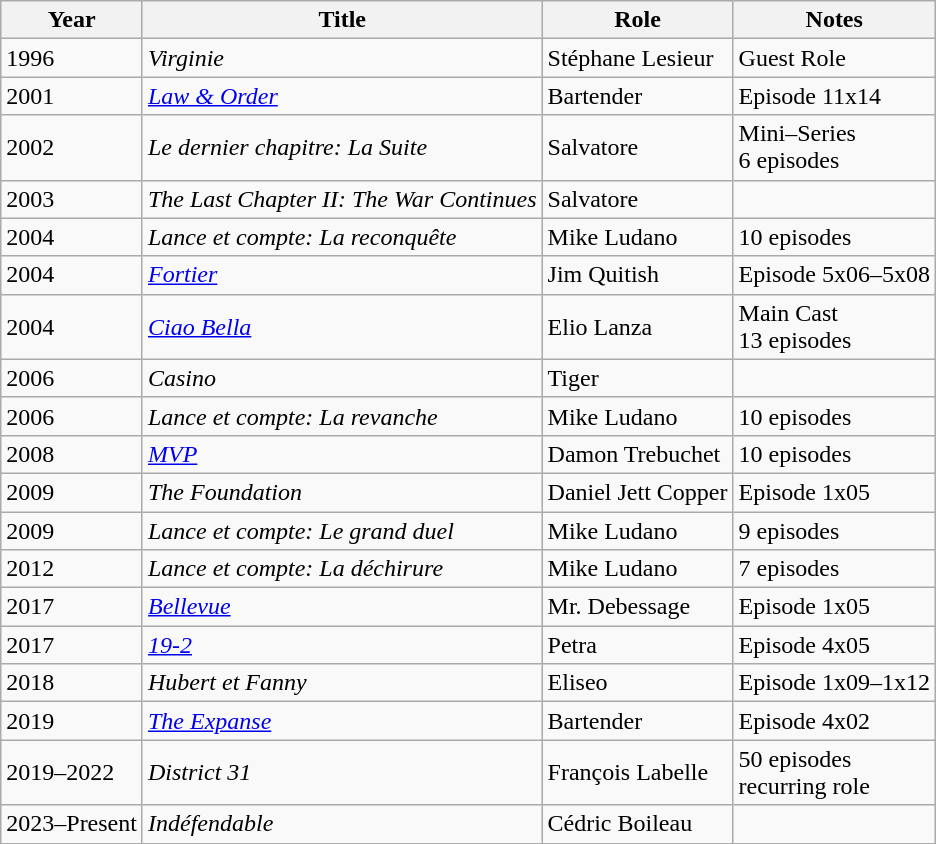<table class="wikitable sortable">
<tr>
<th>Year</th>
<th>Title</th>
<th>Role</th>
<th class="unsortable">Notes</th>
</tr>
<tr>
<td>1996</td>
<td><em>Virginie</em></td>
<td>Stéphane Lesieur</td>
<td>Guest Role</td>
</tr>
<tr>
<td>2001</td>
<td><em><a href='#'>Law & Order</a></em></td>
<td>Bartender</td>
<td>Episode 11x14</td>
</tr>
<tr>
<td>2002</td>
<td><em>Le dernier chapitre: La Suite</em></td>
<td>Salvatore</td>
<td>Mini–Series <br> 6 episodes</td>
</tr>
<tr>
<td>2003</td>
<td data-sort-value="Last Chapter II: The War Continues, The"><em>The Last Chapter II: The War Continues</em></td>
<td>Salvatore</td>
<td></td>
</tr>
<tr>
<td>2004</td>
<td><em>Lance et compte: La reconquête</em></td>
<td>Mike Ludano</td>
<td>10 episodes</td>
</tr>
<tr>
<td>2004</td>
<td><em><a href='#'>Fortier</a></em></td>
<td>Jim Quitish</td>
<td>Episode 5x06–5x08</td>
</tr>
<tr>
<td>2004</td>
<td><em><a href='#'>Ciao Bella</a></em></td>
<td>Elio Lanza</td>
<td>Main Cast <br> 13 episodes</td>
</tr>
<tr>
<td>2006</td>
<td><em>Casino</em></td>
<td>Tiger</td>
<td></td>
</tr>
<tr>
<td>2006</td>
<td><em>Lance et compte: La revanche</em></td>
<td>Mike Ludano</td>
<td>10 episodes</td>
</tr>
<tr>
<td>2008</td>
<td><em><a href='#'>MVP</a></em></td>
<td>Damon Trebuchet</td>
<td>10 episodes</td>
</tr>
<tr>
<td>2009</td>
<td data-sort-value="Foundation, The"><em>The Foundation</em></td>
<td>Daniel Jett Copper</td>
<td>Episode 1x05</td>
</tr>
<tr>
<td>2009</td>
<td><em>Lance et compte: Le grand duel</em></td>
<td>Mike Ludano</td>
<td>9 episodes</td>
</tr>
<tr>
<td>2012</td>
<td><em>Lance et compte: La déchirure</em></td>
<td>Mike Ludano</td>
<td>7 episodes</td>
</tr>
<tr>
<td>2017</td>
<td><em><a href='#'>Bellevue</a></em></td>
<td>Mr. Debessage</td>
<td>Episode 1x05</td>
</tr>
<tr>
<td>2017</td>
<td><em><a href='#'>19-2</a> </em></td>
<td>Petra</td>
<td>Episode 4x05</td>
</tr>
<tr>
<td>2018</td>
<td><em>Hubert et Fanny</em></td>
<td>Eliseo</td>
<td>Episode 1x09–1x12</td>
</tr>
<tr>
<td>2019</td>
<td data-sort-value="Expanse, The"><em><a href='#'>The Expanse</a></em></td>
<td>Bartender</td>
<td>Episode 4x02</td>
</tr>
<tr>
<td>2019–2022</td>
<td><em>District 31</em></td>
<td>François Labelle</td>
<td>50 episodes <br> recurring role</td>
</tr>
<tr>
<td>2023–Present</td>
<td><em>Indéfendable</em></td>
<td>Cédric Boileau</td>
<td></td>
</tr>
<tr>
</tr>
</table>
